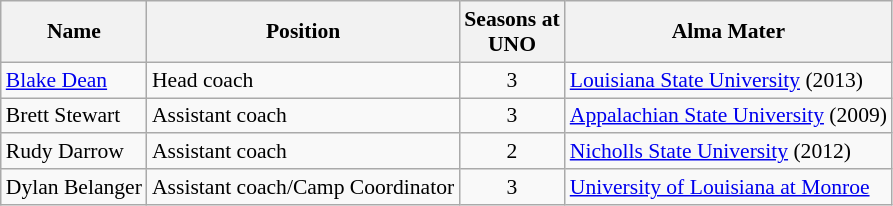<table class="wikitable" border="1" style="font-size:90%;">
<tr>
<th>Name</th>
<th>Position</th>
<th>Seasons at<br>UNO</th>
<th>Alma Mater</th>
</tr>
<tr>
<td><a href='#'>Blake Dean</a></td>
<td>Head coach</td>
<td align=center>3</td>
<td><a href='#'>Louisiana State University</a> (2013)</td>
</tr>
<tr>
<td>Brett Stewart</td>
<td>Assistant coach</td>
<td align=center>3</td>
<td><a href='#'>Appalachian State University</a> (2009)</td>
</tr>
<tr>
<td>Rudy Darrow</td>
<td>Assistant coach</td>
<td align=center>2</td>
<td><a href='#'>Nicholls State University</a> (2012)</td>
</tr>
<tr>
<td>Dylan Belanger</td>
<td>Assistant coach/Camp Coordinator</td>
<td align=center>3</td>
<td><a href='#'>University of Louisiana at Monroe</a></td>
</tr>
</table>
